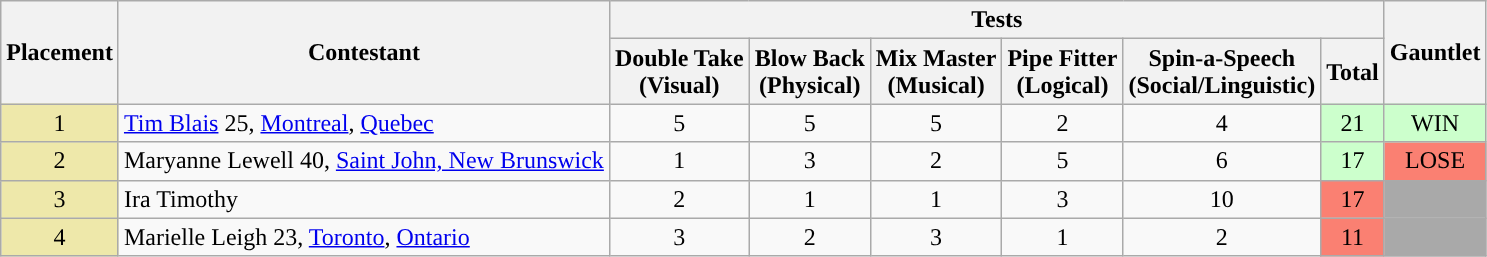<table class="wikitable" style="text-align:center;">
<tr>
<th rowspan="2">Placement</th>
<th rowspan="2">Contestant</th>
<th colspan="6">Tests</th>
<th rowspan="2">Gauntlet</th>
</tr>
<tr>
<th>Double Take<br>(Visual)</th>
<th>Blow Back<br>(Physical)</th>
<th>Mix Master<br>(Musical)</th>
<th>Pipe Fitter<br>(Logical)</th>
<th>Spin-a-Speech<br>(Social/Linguistic)</th>
<th>Total</th>
</tr>
<tr>
<td bgcolor="palegoldenrod">1</td>
<td align="left"><a href='#'>Tim Blais</a> 25, <a href='#'>Montreal</a>, <a href='#'>Quebec</a></td>
<td>5</td>
<td>5</td>
<td>5</td>
<td>2</td>
<td>4</td>
<td bgcolor="#cfc">21</td>
<td bgcolor="#cfc">WIN</td>
</tr>
<tr>
<td bgcolor="palegoldenrod">2</td>
<td align="left">Maryanne Lewell 40, <a href='#'>Saint John, New Brunswick</a></td>
<td>1</td>
<td>3</td>
<td>2</td>
<td>5</td>
<td>6</td>
<td bgcolor="#cfc">17</td>
<td bgcolor="salmon">LOSE</td>
</tr>
<tr>
<td bgcolor="palegoldenrod">3</td>
<td align="left">Ira Timothy</td>
<td>2</td>
<td>1</td>
<td>1</td>
<td>3</td>
<td>10</td>
<td bgcolor="salmon">17</td>
<td bgcolor="darkgrey"></td>
</tr>
<tr>
<td bgcolor="palegoldenrod">4</td>
<td align="left">Marielle Leigh 23, <a href='#'>Toronto</a>, <a href='#'>Ontario</a></td>
<td>3</td>
<td>2</td>
<td>3</td>
<td>1</td>
<td>2</td>
<td bgcolor="salmon">11</td>
<td bgcolor="darkgrey"></td>
</tr>
</table>
